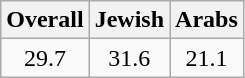<table class=wikitable>
<tr>
<th style="text-align:center;">Overall</th>
<th style="text-align:center;">Jewish</th>
<th style="text-align:center;">Arabs</th>
</tr>
<tr>
<td style="text-align:center;">29.7</td>
<td style="text-align:center;">31.6</td>
<td style="text-align:center;">21.1</td>
</tr>
</table>
